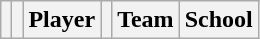<table class="wikitable sortable plainrowheaders" style="text-align:left">
<tr>
<th scope="col"></th>
<th scope="col"></th>
<th scope="col">Player</th>
<th scope="col"></th>
<th scope="col">Team</th>
<th scope="col">School<br></th>
</tr>
</table>
